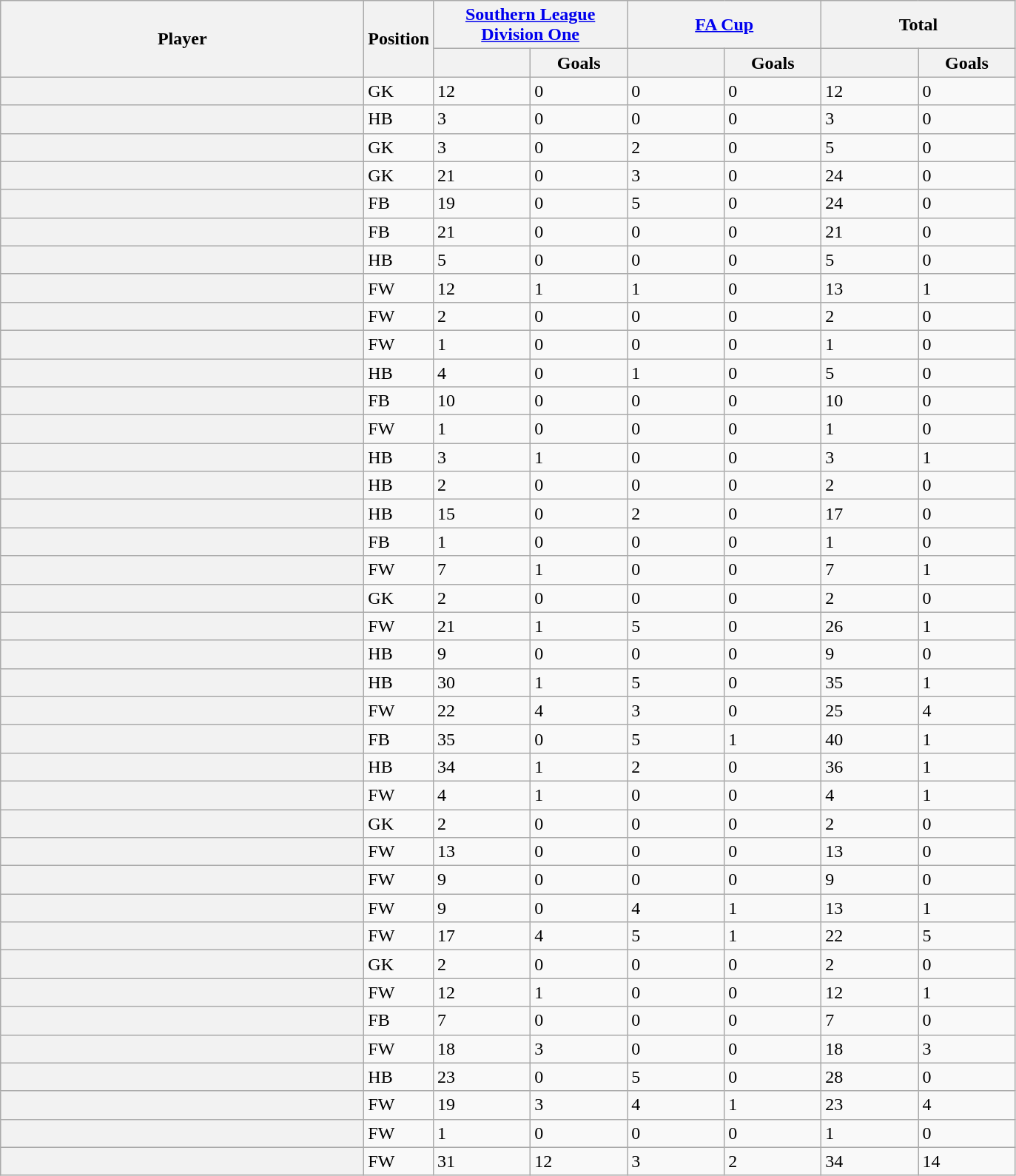<table class="wikitable plainrowheaders sortable">
<tr>
<th rowspan=2 style="width:20em"scope=col>Player</th>
<th rowspan=2>Position</th>
<th colspan=2 style="width:10em"scope=col><a href='#'>Southern League Division One</a></th>
<th colspan=2 style="width:10em"scope=col><a href='#'>FA Cup</a></th>
<th colspan=2 style="width:10em"scope=col>Total</th>
</tr>
<tr>
<th style="width:5em"></th>
<th style="width:5em">Goals</th>
<th style="width:5em"></th>
<th style="width:5em">Goals</th>
<th style="width:5em"></th>
<th style="width:5em">Goals</th>
</tr>
<tr>
<th scope=row></th>
<td>GK</td>
<td>12</td>
<td>0</td>
<td>0</td>
<td>0</td>
<td>12</td>
<td>0</td>
</tr>
<tr>
<th scope=row></th>
<td>HB</td>
<td>3</td>
<td>0</td>
<td>0</td>
<td>0</td>
<td>3</td>
<td>0</td>
</tr>
<tr>
<th scope=row></th>
<td>GK</td>
<td>3</td>
<td>0</td>
<td>2</td>
<td>0</td>
<td>5</td>
<td>0</td>
</tr>
<tr>
<th scope=row></th>
<td>GK</td>
<td>21</td>
<td>0</td>
<td>3</td>
<td>0</td>
<td>24</td>
<td>0</td>
</tr>
<tr>
<th scope=row></th>
<td>FB</td>
<td>19</td>
<td>0</td>
<td>5</td>
<td>0</td>
<td>24</td>
<td>0</td>
</tr>
<tr>
<th scope=row></th>
<td>FB</td>
<td>21</td>
<td>0</td>
<td>0</td>
<td>0</td>
<td>21</td>
<td>0</td>
</tr>
<tr>
<th scope=row></th>
<td>HB</td>
<td>5</td>
<td>0</td>
<td>0</td>
<td>0</td>
<td>5</td>
<td>0</td>
</tr>
<tr>
<th scope=row></th>
<td>FW</td>
<td>12</td>
<td>1</td>
<td>1</td>
<td>0</td>
<td>13</td>
<td>1</td>
</tr>
<tr>
<th scope=row></th>
<td>FW</td>
<td>2</td>
<td>0</td>
<td>0</td>
<td>0</td>
<td>2</td>
<td>0</td>
</tr>
<tr>
<th scope=row></th>
<td>FW</td>
<td>1</td>
<td>0</td>
<td>0</td>
<td>0</td>
<td>1</td>
<td>0</td>
</tr>
<tr>
<th scope=row></th>
<td>HB</td>
<td>4</td>
<td>0</td>
<td>1</td>
<td>0</td>
<td>5</td>
<td>0</td>
</tr>
<tr>
<th scope=row></th>
<td>FB</td>
<td>10</td>
<td>0</td>
<td>0</td>
<td>0</td>
<td>10</td>
<td>0</td>
</tr>
<tr>
<th scope=row></th>
<td>FW</td>
<td>1</td>
<td>0</td>
<td>0</td>
<td>0</td>
<td>1</td>
<td>0</td>
</tr>
<tr>
<th scope=row></th>
<td>HB</td>
<td>3</td>
<td>1</td>
<td>0</td>
<td>0</td>
<td>3</td>
<td>1</td>
</tr>
<tr>
<th scope=row></th>
<td>HB</td>
<td>2</td>
<td>0</td>
<td>0</td>
<td>0</td>
<td>2</td>
<td>0</td>
</tr>
<tr>
<th scope=row></th>
<td>HB</td>
<td>15</td>
<td>0</td>
<td>2</td>
<td>0</td>
<td>17</td>
<td>0</td>
</tr>
<tr>
<th scope=row></th>
<td>FB</td>
<td>1</td>
<td>0</td>
<td>0</td>
<td>0</td>
<td>1</td>
<td>0</td>
</tr>
<tr>
<th scope=row></th>
<td>FW</td>
<td>7</td>
<td>1</td>
<td>0</td>
<td>0</td>
<td>7</td>
<td>1</td>
</tr>
<tr>
<th scope=row></th>
<td>GK</td>
<td>2</td>
<td>0</td>
<td>0</td>
<td>0</td>
<td>2</td>
<td>0</td>
</tr>
<tr>
<th scope=row></th>
<td>FW</td>
<td>21</td>
<td>1</td>
<td>5</td>
<td>0</td>
<td>26</td>
<td>1</td>
</tr>
<tr>
<th scope=row></th>
<td>HB</td>
<td>9</td>
<td>0</td>
<td>0</td>
<td>0</td>
<td>9</td>
<td>0</td>
</tr>
<tr>
<th scope=row></th>
<td>HB</td>
<td>30</td>
<td>1</td>
<td>5</td>
<td>0</td>
<td>35</td>
<td>1</td>
</tr>
<tr>
<th scope=row></th>
<td>FW</td>
<td>22</td>
<td>4</td>
<td>3</td>
<td>0</td>
<td>25</td>
<td>4</td>
</tr>
<tr>
<th scope=row></th>
<td>FB</td>
<td>35</td>
<td>0</td>
<td>5</td>
<td>1</td>
<td>40</td>
<td>1</td>
</tr>
<tr>
<th scope=row></th>
<td>HB</td>
<td>34</td>
<td>1</td>
<td>2</td>
<td>0</td>
<td>36</td>
<td>1</td>
</tr>
<tr>
<th scope=row></th>
<td>FW</td>
<td>4</td>
<td>1</td>
<td>0</td>
<td>0</td>
<td>4</td>
<td>1</td>
</tr>
<tr>
<th scope=row></th>
<td>GK</td>
<td>2</td>
<td>0</td>
<td>0</td>
<td>0</td>
<td>2</td>
<td>0</td>
</tr>
<tr>
<th scope=row></th>
<td>FW</td>
<td>13</td>
<td>0</td>
<td>0</td>
<td>0</td>
<td>13</td>
<td>0</td>
</tr>
<tr>
<th scope=row></th>
<td>FW</td>
<td>9</td>
<td>0</td>
<td>0</td>
<td>0</td>
<td>9</td>
<td>0</td>
</tr>
<tr>
<th scope=row></th>
<td>FW</td>
<td>9</td>
<td>0</td>
<td>4</td>
<td>1</td>
<td>13</td>
<td>1</td>
</tr>
<tr>
<th scope=row></th>
<td>FW</td>
<td>17</td>
<td>4</td>
<td>5</td>
<td>1</td>
<td>22</td>
<td>5</td>
</tr>
<tr>
<th scope=row></th>
<td>GK</td>
<td>2</td>
<td>0</td>
<td>0</td>
<td>0</td>
<td>2</td>
<td>0</td>
</tr>
<tr>
<th scope=row></th>
<td>FW</td>
<td>12</td>
<td>1</td>
<td>0</td>
<td>0</td>
<td>12</td>
<td>1</td>
</tr>
<tr>
<th scope=row></th>
<td>FB</td>
<td>7</td>
<td>0</td>
<td>0</td>
<td>0</td>
<td>7</td>
<td>0</td>
</tr>
<tr>
<th scope=row></th>
<td>FW</td>
<td>18</td>
<td>3</td>
<td>0</td>
<td>0</td>
<td>18</td>
<td>3</td>
</tr>
<tr>
<th scope=row></th>
<td>HB</td>
<td>23</td>
<td>0</td>
<td>5</td>
<td>0</td>
<td>28</td>
<td>0</td>
</tr>
<tr>
<th scope=row></th>
<td>FW</td>
<td>19</td>
<td>3</td>
<td>4</td>
<td>1</td>
<td>23</td>
<td>4</td>
</tr>
<tr>
<th scope=row></th>
<td>FW</td>
<td>1</td>
<td>0</td>
<td>0</td>
<td>0</td>
<td>1</td>
<td>0</td>
</tr>
<tr>
<th scope=row></th>
<td>FW</td>
<td>31</td>
<td>12</td>
<td>3</td>
<td>2</td>
<td>34</td>
<td>14</td>
</tr>
</table>
